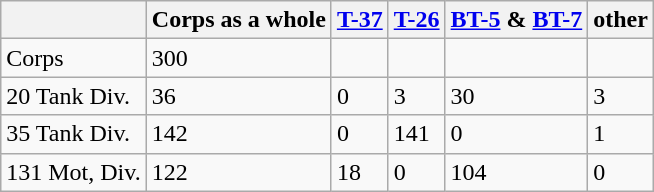<table class="wikitable">
<tr>
<th></th>
<th>Corps as a whole</th>
<th><a href='#'>T-37</a></th>
<th><a href='#'>T-26</a></th>
<th><a href='#'>BT-5</a> & <a href='#'>BT-7</a></th>
<th>other</th>
</tr>
<tr>
<td>Corps</td>
<td>300</td>
<td></td>
<td></td>
<td></td>
<td></td>
</tr>
<tr>
<td>20 Tank Div.</td>
<td>36</td>
<td>0</td>
<td>3</td>
<td>30</td>
<td>3</td>
</tr>
<tr>
<td>35 Tank Div.</td>
<td>142</td>
<td>0</td>
<td>141</td>
<td>0</td>
<td>1</td>
</tr>
<tr>
<td>131 Mot, Div.</td>
<td>122</td>
<td>18</td>
<td>0</td>
<td>104</td>
<td>0</td>
</tr>
</table>
